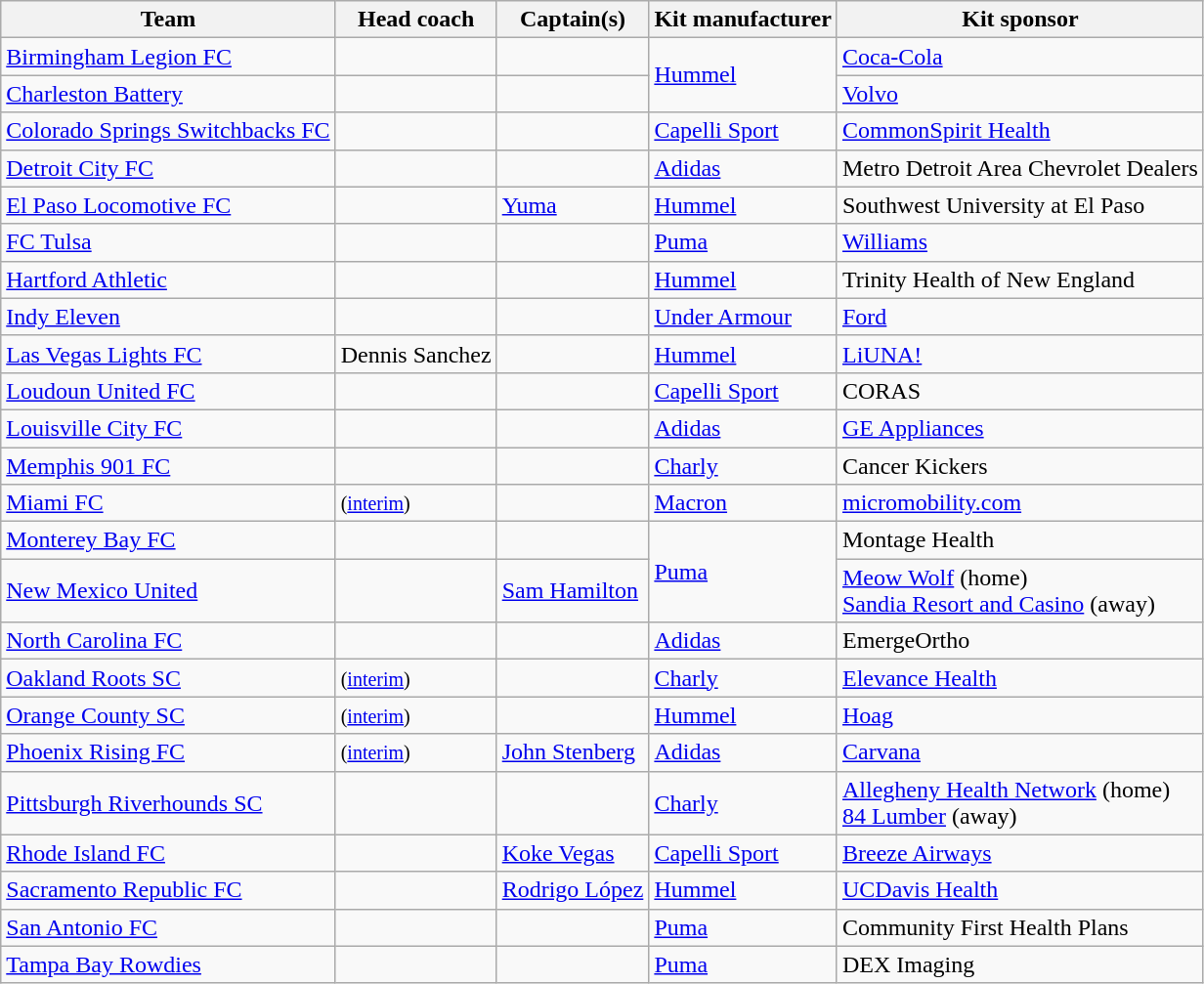<table class="wikitable sortable" style="text-align: left;">
<tr>
<th>Team</th>
<th>Head coach</th>
<th>Captain(s)</th>
<th>Kit manufacturer</th>
<th>Kit sponsor</th>
</tr>
<tr>
<td><a href='#'>Birmingham Legion FC</a></td>
<td> </td>
<td> </td>
<td rowspan=2><a href='#'>Hummel</a></td>
<td><a href='#'>Coca-Cola</a></td>
</tr>
<tr>
<td><a href='#'>Charleston Battery</a></td>
<td> </td>
<td> </td>
<td><a href='#'>Volvo</a></td>
</tr>
<tr>
<td><a href='#'>Colorado Springs Switchbacks FC</a></td>
<td> </td>
<td> </td>
<td><a href='#'>Capelli Sport</a></td>
<td><a href='#'>CommonSpirit Health</a></td>
</tr>
<tr>
<td><a href='#'>Detroit City FC</a></td>
<td>  </td>
<td> </td>
<td><a href='#'>Adidas</a></td>
<td>Metro Detroit Area Chevrolet Dealers</td>
</tr>
<tr>
<td><a href='#'>El Paso Locomotive FC</a></td>
<td>  </td>
<td> <a href='#'>Yuma</a></td>
<td><a href='#'>Hummel</a></td>
<td>Southwest University at El Paso</td>
</tr>
<tr>
<td><a href='#'>FC Tulsa</a></td>
<td> </td>
<td> </td>
<td><a href='#'>Puma</a></td>
<td><a href='#'>Williams</a></td>
</tr>
<tr>
<td><a href='#'>Hartford Athletic</a></td>
<td> </td>
<td> </td>
<td><a href='#'>Hummel</a></td>
<td>Trinity Health of New England</td>
</tr>
<tr>
<td><a href='#'>Indy Eleven</a></td>
<td> </td>
<td> </td>
<td><a href='#'>Under Armour</a></td>
<td><a href='#'>Ford</a></td>
</tr>
<tr>
<td><a href='#'>Las Vegas Lights FC</a></td>
<td> Dennis Sanchez</td>
<td> </td>
<td><a href='#'>Hummel</a></td>
<td><a href='#'>LiUNA!</a></td>
</tr>
<tr>
<td><a href='#'>Loudoun United FC</a></td>
<td> </td>
<td> <br> </td>
<td><a href='#'>Capelli Sport</a></td>
<td>CORAS</td>
</tr>
<tr>
<td><a href='#'>Louisville City FC</a></td>
<td> </td>
<td> </td>
<td><a href='#'>Adidas</a></td>
<td><a href='#'>GE Appliances</a></td>
</tr>
<tr>
<td><a href='#'>Memphis 901 FC</a></td>
<td> </td>
<td> </td>
<td><a href='#'>Charly</a></td>
<td>Cancer Kickers</td>
</tr>
<tr>
<td><a href='#'>Miami FC</a></td>
<td>  <small>(<a href='#'>interim</a>)</small></td>
<td> </td>
<td><a href='#'>Macron</a></td>
<td><a href='#'>micromobility.com</a></td>
</tr>
<tr>
<td><a href='#'>Monterey Bay FC</a></td>
<td> </td>
<td> </td>
<td rowspan=2><a href='#'>Puma</a></td>
<td>Montage Health</td>
</tr>
<tr>
<td><a href='#'>New Mexico United</a></td>
<td> </td>
<td> <a href='#'>Sam Hamilton</a></td>
<td><a href='#'>Meow Wolf</a> (home)<br><a href='#'>Sandia Resort and Casino</a> (away)</td>
</tr>
<tr>
<td><a href='#'>North Carolina FC</a></td>
<td> </td>
<td> </td>
<td><a href='#'>Adidas</a></td>
<td>EmergeOrtho</td>
</tr>
<tr>
<td><a href='#'>Oakland Roots SC</a></td>
<td>  <small>(<a href='#'>interim</a>)</small></td>
<td> </td>
<td><a href='#'>Charly</a></td>
<td><a href='#'>Elevance Health</a></td>
</tr>
<tr>
<td><a href='#'>Orange County SC</a></td>
<td>  <small>(<a href='#'>interim</a>)</small></td>
<td> <br>  </td>
<td><a href='#'>Hummel</a></td>
<td><a href='#'>Hoag</a></td>
</tr>
<tr>
<td><a href='#'>Phoenix Rising FC</a></td>
<td>  <small>(<a href='#'>interim</a>)</small></td>
<td> <a href='#'>John Stenberg</a></td>
<td><a href='#'>Adidas</a></td>
<td><a href='#'>Carvana</a></td>
</tr>
<tr>
<td><a href='#'>Pittsburgh Riverhounds SC</a></td>
<td> </td>
<td> </td>
<td><a href='#'>Charly</a></td>
<td><a href='#'>Allegheny Health Network</a> (home)<br><a href='#'>84 Lumber</a> (away)</td>
</tr>
<tr>
<td><a href='#'>Rhode Island FC</a></td>
<td> </td>
<td> <a href='#'>Koke Vegas</a></td>
<td><a href='#'>Capelli Sport</a></td>
<td><a href='#'>Breeze Airways</a></td>
</tr>
<tr>
<td><a href='#'>Sacramento Republic FC</a></td>
<td> </td>
<td> <a href='#'>Rodrigo López</a></td>
<td><a href='#'>Hummel</a></td>
<td><a href='#'>UCDavis Health</a></td>
</tr>
<tr>
<td><a href='#'>San Antonio FC</a></td>
<td> </td>
<td></td>
<td><a href='#'>Puma</a></td>
<td>Community First Health Plans</td>
</tr>
<tr>
<td><a href='#'>Tampa Bay Rowdies</a></td>
<td> </td>
<td> </td>
<td><a href='#'>Puma</a></td>
<td>DEX Imaging</td>
</tr>
</table>
